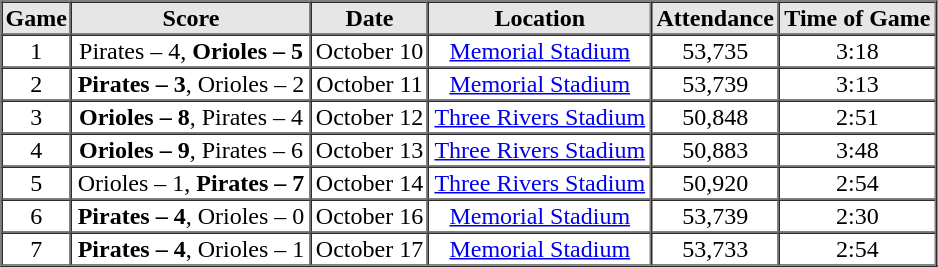<table border=1 cellspacing=0 width=625 style="margin-left:3em;">
<tr style="text-align:center; background-color:#e6e6e6;">
<th width=>Game</th>
<th width=>Score</th>
<th width=>Date</th>
<th width=>Location</th>
<th width=>Attendance</th>
<th width=>Time of Game</th>
</tr>
<tr style="text-align:center;">
<td>1</td>
<td>Pirates – 4, <strong>Orioles – 5</strong></td>
<td>October 10</td>
<td><a href='#'>Memorial Stadium</a></td>
<td>53,735</td>
<td>3:18</td>
</tr>
<tr style="text-align:center;">
<td>2</td>
<td><strong>Pirates – 3</strong>, Orioles – 2</td>
<td>October 11</td>
<td><a href='#'>Memorial Stadium</a></td>
<td>53,739</td>
<td>3:13</td>
</tr>
<tr style="text-align:center;">
<td>3</td>
<td><strong>Orioles – 8</strong>, Pirates – 4</td>
<td>October 12</td>
<td><a href='#'>Three Rivers Stadium</a></td>
<td>50,848</td>
<td>2:51</td>
</tr>
<tr style="text-align:center;">
<td>4</td>
<td><strong>Orioles – 9</strong>, Pirates – 6</td>
<td>October 13</td>
<td><a href='#'>Three Rivers Stadium</a></td>
<td>50,883</td>
<td>3:48</td>
</tr>
<tr style="text-align:center;">
<td>5</td>
<td>Orioles – 1, <strong>Pirates – 7</strong></td>
<td>October 14</td>
<td><a href='#'>Three Rivers Stadium</a></td>
<td>50,920</td>
<td>2:54</td>
</tr>
<tr style="text-align:center;">
<td>6</td>
<td><strong>Pirates – 4</strong>, Orioles – 0</td>
<td>October 16</td>
<td><a href='#'>Memorial Stadium</a></td>
<td>53,739</td>
<td>2:30</td>
</tr>
<tr style="text-align:center;">
<td>7</td>
<td><strong>Pirates – 4</strong>, Orioles – 1</td>
<td>October 17</td>
<td><a href='#'>Memorial Stadium</a></td>
<td>53,733</td>
<td>2:54</td>
</tr>
</table>
